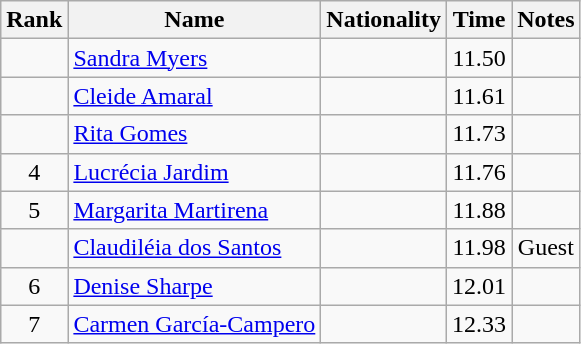<table class="wikitable sortable" style="text-align:center">
<tr>
<th>Rank</th>
<th>Name</th>
<th>Nationality</th>
<th>Time</th>
<th>Notes</th>
</tr>
<tr>
<td align=center></td>
<td align=left><a href='#'>Sandra Myers</a></td>
<td align=left></td>
<td>11.50</td>
<td></td>
</tr>
<tr>
<td align=center></td>
<td align=left><a href='#'>Cleide Amaral</a></td>
<td align=left></td>
<td>11.61</td>
<td></td>
</tr>
<tr>
<td align=center></td>
<td align=left><a href='#'>Rita Gomes</a></td>
<td align=left></td>
<td>11.73</td>
<td></td>
</tr>
<tr>
<td align=center>4</td>
<td align=left><a href='#'>Lucrécia Jardim</a></td>
<td align=left></td>
<td>11.76</td>
<td></td>
</tr>
<tr>
<td align=center>5</td>
<td align=left><a href='#'>Margarita Martirena</a></td>
<td align=left></td>
<td>11.88</td>
<td></td>
</tr>
<tr>
<td align=center></td>
<td align=left><a href='#'>Claudiléia dos Santos</a></td>
<td align=left></td>
<td>11.98</td>
<td>Guest</td>
</tr>
<tr>
<td align=center>6</td>
<td align=left><a href='#'>Denise Sharpe</a></td>
<td align=left></td>
<td>12.01</td>
<td></td>
</tr>
<tr>
<td align=center>7</td>
<td align=left><a href='#'>Carmen García-Campero</a></td>
<td align=left></td>
<td>12.33</td>
<td></td>
</tr>
</table>
